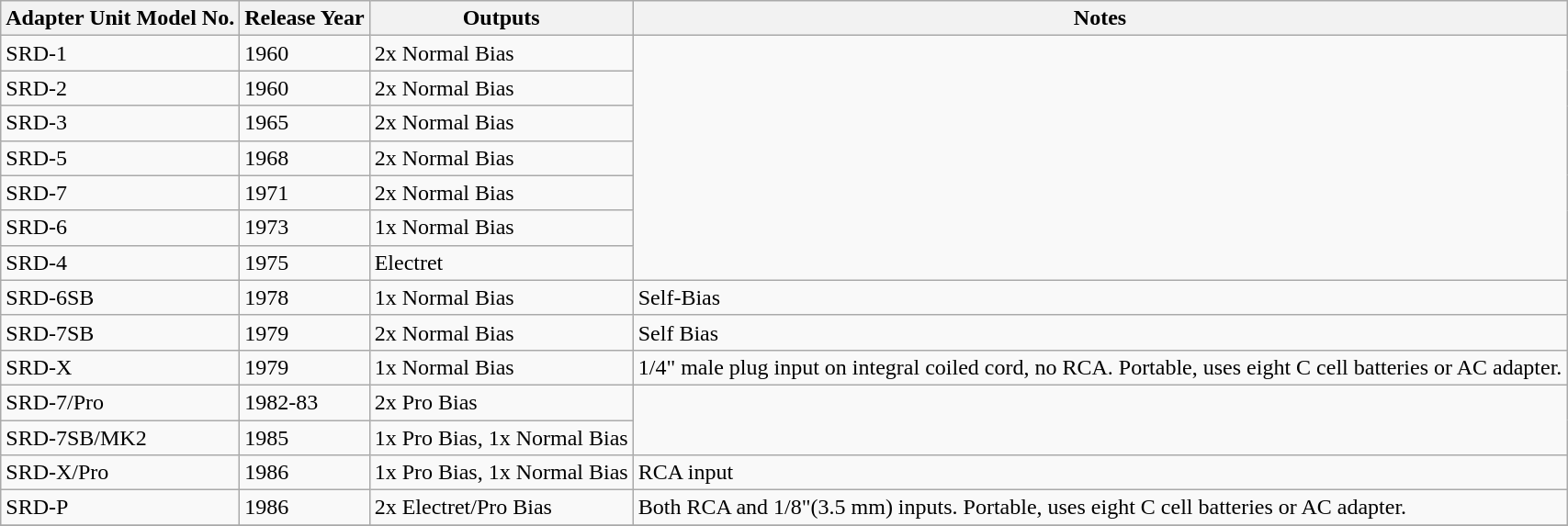<table class="wikitable">
<tr>
<th>Adapter Unit Model No.</th>
<th>Release Year</th>
<th>Outputs</th>
<th>Notes</th>
</tr>
<tr>
<td>SRD-1</td>
<td>1960</td>
<td>2x Normal Bias</td>
</tr>
<tr>
<td>SRD-2</td>
<td>1960</td>
<td>2x Normal Bias</td>
</tr>
<tr>
<td>SRD-3</td>
<td>1965</td>
<td>2x Normal Bias</td>
</tr>
<tr>
<td>SRD-5</td>
<td>1968</td>
<td>2x Normal Bias</td>
</tr>
<tr>
<td>SRD-7</td>
<td>1971</td>
<td>2x Normal Bias</td>
</tr>
<tr>
<td>SRD-6</td>
<td>1973</td>
<td>1x Normal Bias</td>
</tr>
<tr>
<td>SRD-4</td>
<td>1975</td>
<td>Electret</td>
</tr>
<tr>
<td>SRD-6SB</td>
<td>1978</td>
<td>1x Normal Bias</td>
<td>Self-Bias</td>
</tr>
<tr>
<td>SRD-7SB</td>
<td>1979</td>
<td>2x Normal Bias</td>
<td>Self Bias</td>
</tr>
<tr>
<td>SRD-X</td>
<td>1979</td>
<td>1x Normal Bias</td>
<td>1/4" male plug input on integral coiled cord, no RCA. Portable, uses eight C cell batteries or AC adapter.</td>
</tr>
<tr>
<td>SRD-7/Pro</td>
<td>1982-83</td>
<td>2x Pro Bias</td>
</tr>
<tr>
<td>SRD-7SB/MK2</td>
<td>1985</td>
<td>1x Pro Bias, 1x Normal Bias</td>
</tr>
<tr>
<td>SRD-X/Pro</td>
<td>1986</td>
<td>1x Pro Bias, 1x Normal Bias</td>
<td>RCA input</td>
</tr>
<tr>
<td>SRD-P</td>
<td>1986</td>
<td>2x Electret/Pro Bias</td>
<td>Both RCA and 1/8"(3.5 mm) inputs. Portable, uses eight C cell batteries or AC adapter.</td>
</tr>
<tr>
</tr>
</table>
